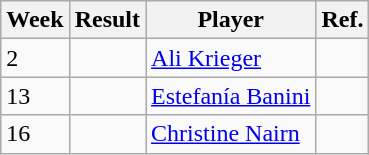<table class="wikitable">
<tr>
<th>Week</th>
<th>Result</th>
<th>Player</th>
<th>Ref.</th>
</tr>
<tr>
<td>2</td>
<td></td>
<td> <a href='#'>Ali Krieger</a></td>
<td></td>
</tr>
<tr>
<td>13</td>
<td></td>
<td> <a href='#'>Estefanía Banini</a></td>
<td></td>
</tr>
<tr>
<td>16</td>
<td></td>
<td> <a href='#'>Christine Nairn</a></td>
<td></td>
</tr>
</table>
